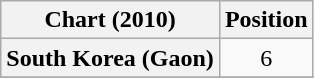<table class="wikitable plainrowheaders">
<tr>
<th align=center>Chart (2010)</th>
<th align=center>Position</th>
</tr>
<tr>
<th scope="row">South Korea (Gaon)</th>
<td style="text-align:center">6</td>
</tr>
<tr>
</tr>
</table>
